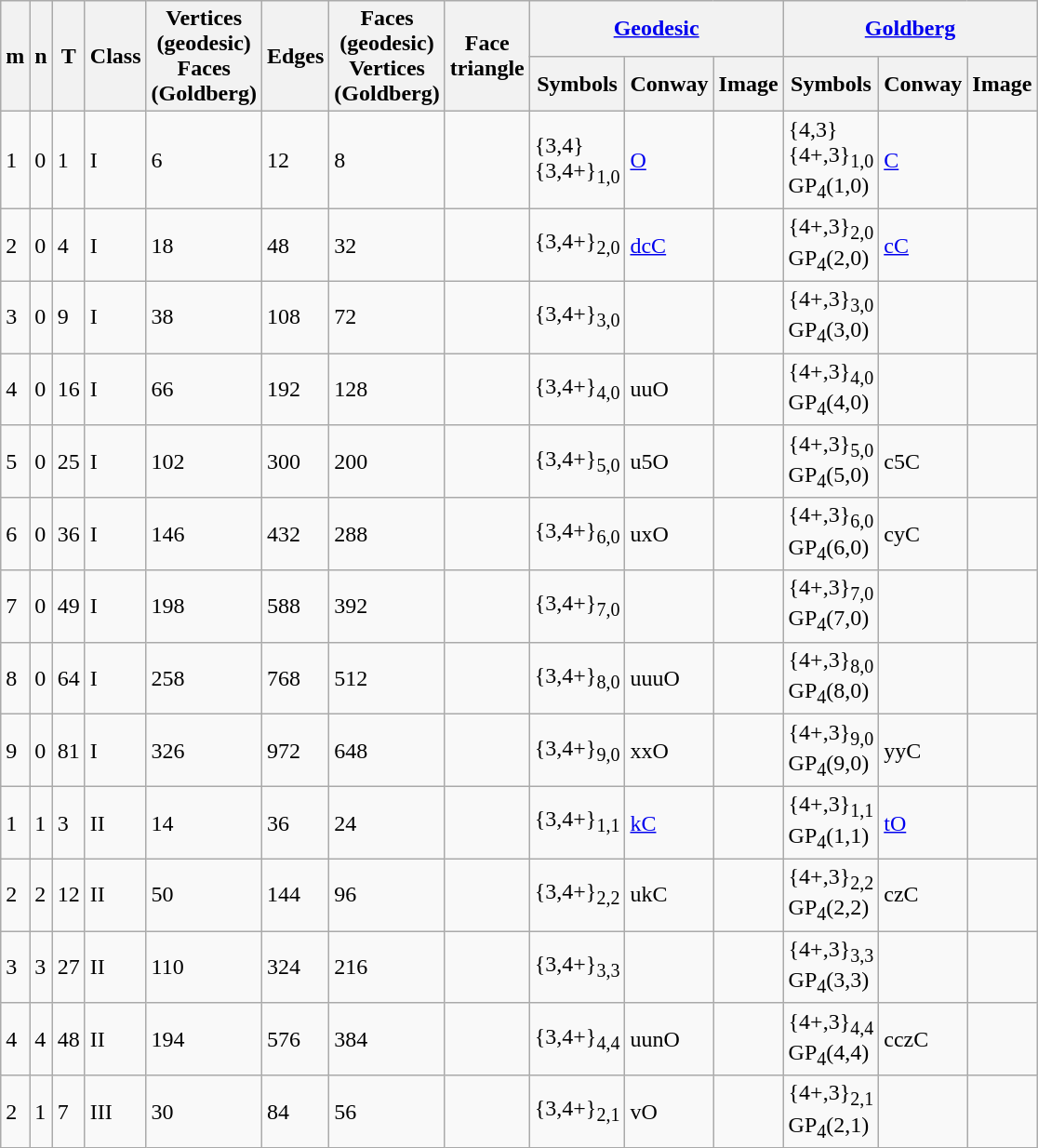<table class="wikitable sortable sticky-header-multi">
<tr>
<th rowspan=2>m</th>
<th rowspan=2>n</th>
<th rowspan=2>T</th>
<th rowspan=2>Class</th>
<th rowspan=2>Vertices<br>(geodesic)<br>Faces<br>(Goldberg)</th>
<th rowspan=2>Edges</th>
<th rowspan=2>Faces<br>(geodesic)<br>Vertices<br>(Goldberg)</th>
<th rowspan=2 class="unsortable">Face<br>triangle</th>
<th scope="col" colspan=3 class="unsortable"><a href='#'>Geodesic</a></th>
<th scope="col" colspan=3 class="unsortable"><a href='#'>Goldberg</a></th>
</tr>
<tr>
<th class="unsortable">Symbols</th>
<th class="unsortable">Conway</th>
<th class="unsortable">Image</th>
<th class="unsortable">Symbols</th>
<th class="unsortable">Conway</th>
<th class="unsortable">Image</th>
</tr>
<tr>
<td>1</td>
<td>0</td>
<td>1</td>
<td>I</td>
<td>6</td>
<td>12</td>
<td>8</td>
<td></td>
<td>{3,4}<br>{3,4+}<sub>1,0</sub></td>
<td><a href='#'>O</a></td>
<td></td>
<td>{4,3}<br>{4+,3}<sub>1,0</sub><br>GP<sub>4</sub>(1,0)</td>
<td><a href='#'>C</a></td>
<td></td>
</tr>
<tr>
<td>2</td>
<td>0</td>
<td>4</td>
<td>I</td>
<td>18</td>
<td>48</td>
<td>32</td>
<td></td>
<td>{3,4+}<sub>2,0</sub></td>
<td><a href='#'>dcC</a><br></td>
<td></td>
<td>{4+,3}<sub>2,0</sub><br>GP<sub>4</sub>(2,0)</td>
<td><a href='#'>cC</a><br></td>
<td></td>
</tr>
<tr>
<td>3</td>
<td>0</td>
<td>9</td>
<td>I</td>
<td>38</td>
<td>108</td>
<td>72</td>
<td></td>
<td>{3,4+}<sub>3,0</sub></td>
<td></td>
<td></td>
<td>{4+,3}<sub>3,0</sub><br>GP<sub>4</sub>(3,0)</td>
<td></td>
<td></td>
</tr>
<tr>
<td>4</td>
<td>0</td>
<td>16</td>
<td>I</td>
<td>66</td>
<td>192</td>
<td>128</td>
<td></td>
<td>{3,4+}<sub>4,0</sub></td>
<td>uuO<br></td>
<td></td>
<td>{4+,3}<sub>4,0</sub><br>GP<sub>4</sub>(4,0)</td>
<td></td>
<td></td>
</tr>
<tr>
<td>5</td>
<td>0</td>
<td>25</td>
<td>I</td>
<td>102</td>
<td>300</td>
<td>200</td>
<td></td>
<td>{3,4+}<sub>5,0</sub></td>
<td>u5O</td>
<td></td>
<td>{4+,3}<sub>5,0</sub><br>GP<sub>4</sub>(5,0)</td>
<td>c5C</td>
<td></td>
</tr>
<tr>
<td>6</td>
<td>0</td>
<td>36</td>
<td>I</td>
<td>146</td>
<td>432</td>
<td>288</td>
<td></td>
<td>{3,4+}<sub>6,0</sub></td>
<td>uxO<br></td>
<td></td>
<td>{4+,3}<sub>6,0</sub><br>GP<sub>4</sub>(6,0)</td>
<td>cyC<br></td>
<td></td>
</tr>
<tr>
<td>7</td>
<td>0</td>
<td>49</td>
<td>I</td>
<td>198</td>
<td>588</td>
<td>392</td>
<td></td>
<td>{3,4+}<sub>7,0</sub></td>
<td></td>
<td></td>
<td>{4+,3}<sub>7,0</sub><br>GP<sub>4</sub>(7,0)</td>
<td></td>
<td></td>
</tr>
<tr>
<td>8</td>
<td>0</td>
<td>64</td>
<td>I</td>
<td>258</td>
<td>768</td>
<td>512</td>
<td></td>
<td>{3,4+}<sub>8,0</sub></td>
<td>uuuO<br></td>
<td></td>
<td>{4+,3}<sub>8,0</sub><br>GP<sub>4</sub>(8,0)</td>
<td></td>
<td></td>
</tr>
<tr>
<td>9</td>
<td>0</td>
<td>81</td>
<td>I</td>
<td>326</td>
<td>972</td>
<td>648</td>
<td></td>
<td>{3,4+}<sub>9,0</sub></td>
<td>xxO<br></td>
<td></td>
<td>{4+,3}<sub>9,0</sub><br>GP<sub>4</sub>(9,0)</td>
<td>yyC<br></td>
<td></td>
</tr>
<tr>
<td>1</td>
<td>1</td>
<td>3</td>
<td>II</td>
<td>14</td>
<td>36</td>
<td>24</td>
<td></td>
<td>{3,4+}<sub>1,1</sub></td>
<td><a href='#'>kC</a></td>
<td></td>
<td>{4+,3}<sub>1,1</sub><br>GP<sub>4</sub>(1,1)</td>
<td><a href='#'>tO</a></td>
<td></td>
</tr>
<tr>
<td>2</td>
<td>2</td>
<td>12</td>
<td>II</td>
<td>50</td>
<td>144</td>
<td>96</td>
<td></td>
<td>{3,4+}<sub>2,2</sub></td>
<td>ukC<br></td>
<td></td>
<td>{4+,3}<sub>2,2</sub><br>GP<sub>4</sub>(2,2)</td>
<td>czC<br></td>
<td></td>
</tr>
<tr>
<td>3</td>
<td>3</td>
<td>27</td>
<td>II</td>
<td>110</td>
<td>324</td>
<td>216</td>
<td></td>
<td>{3,4+}<sub>3,3</sub></td>
<td></td>
<td></td>
<td>{4+,3}<sub>3,3</sub><br>GP<sub>4</sub>(3,3)</td>
<td></td>
<td></td>
</tr>
<tr>
<td>4</td>
<td>4</td>
<td>48</td>
<td>II</td>
<td>194</td>
<td>576</td>
<td>384</td>
<td></td>
<td>{3,4+}<sub>4,4</sub></td>
<td>uunO<br></td>
<td></td>
<td>{4+,3}<sub>4,4</sub><br>GP<sub>4</sub>(4,4)</td>
<td>cczC<br></td>
<td></td>
</tr>
<tr>
<td>2</td>
<td>1</td>
<td>7</td>
<td>III</td>
<td>30</td>
<td>84</td>
<td>56</td>
<td></td>
<td>{3,4+}<sub>2,1</sub></td>
<td>vO<br></td>
<td></td>
<td>{4+,3}<sub>2,1</sub><br>GP<sub>4</sub>(2,1)</td>
<td></td>
<td></td>
</tr>
</table>
